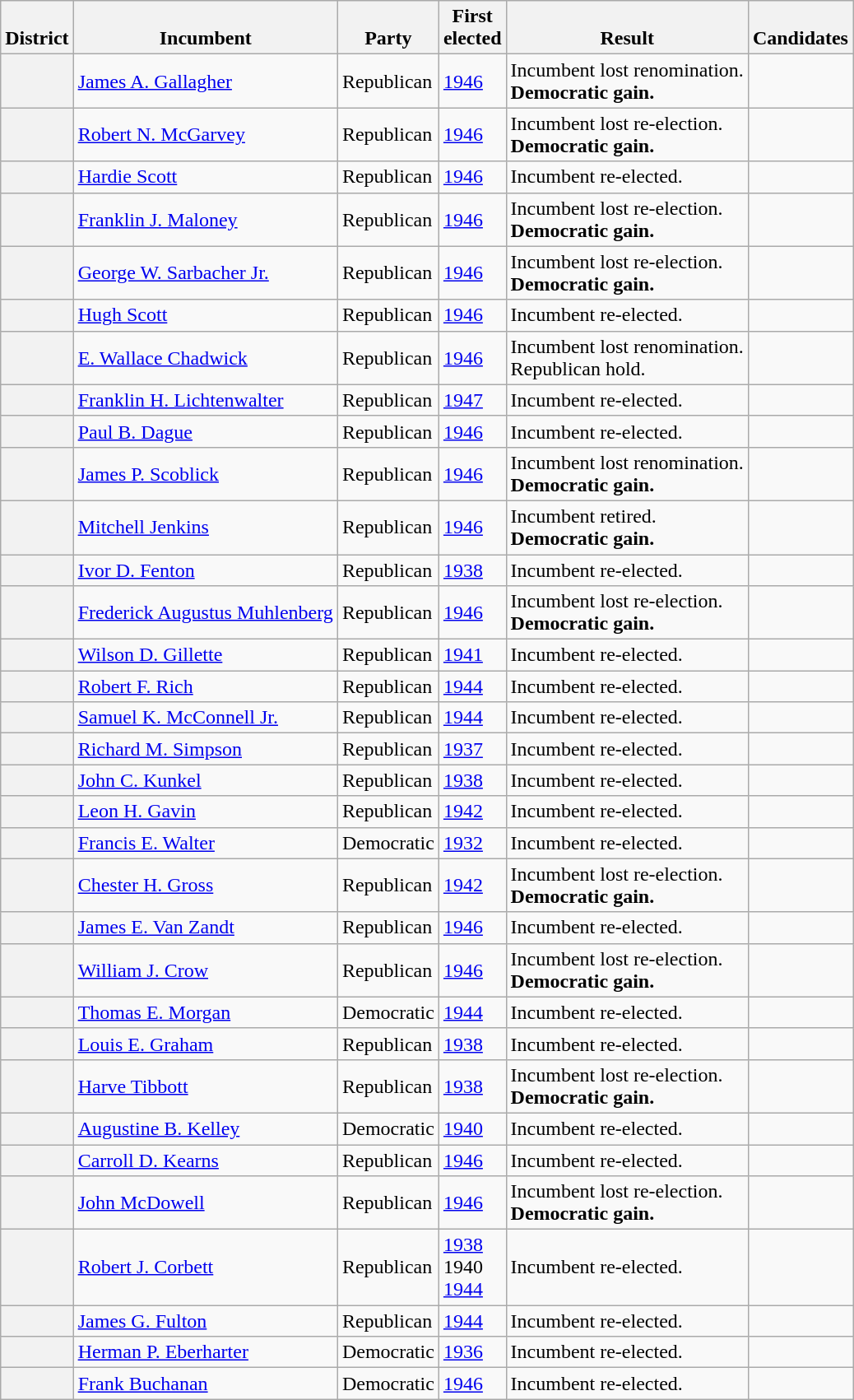<table class=wikitable>
<tr valign=bottom>
<th>District</th>
<th>Incumbent</th>
<th>Party</th>
<th>First<br>elected</th>
<th>Result</th>
<th>Candidates</th>
</tr>
<tr>
<th></th>
<td><a href='#'>James A. Gallagher</a></td>
<td>Republican</td>
<td><a href='#'>1946</a></td>
<td>Incumbent lost renomination.<br><strong>Democratic gain.</strong></td>
<td nowrap></td>
</tr>
<tr>
<th></th>
<td><a href='#'>Robert N. McGarvey</a></td>
<td>Republican</td>
<td><a href='#'>1946</a></td>
<td>Incumbent lost re-election.<br><strong>Democratic gain.</strong></td>
<td nowrap></td>
</tr>
<tr>
<th></th>
<td><a href='#'>Hardie Scott</a></td>
<td>Republican</td>
<td><a href='#'>1946</a></td>
<td>Incumbent re-elected.</td>
<td nowrap></td>
</tr>
<tr>
<th></th>
<td><a href='#'>Franklin J. Maloney</a></td>
<td>Republican</td>
<td><a href='#'>1946</a></td>
<td>Incumbent lost re-election.<br><strong>Democratic gain.</strong></td>
<td nowrap></td>
</tr>
<tr>
<th></th>
<td><a href='#'>George W. Sarbacher Jr.</a></td>
<td>Republican</td>
<td><a href='#'>1946</a></td>
<td>Incumbent lost re-election.<br><strong>Democratic gain.</strong></td>
<td nowrap></td>
</tr>
<tr>
<th></th>
<td><a href='#'>Hugh Scott</a></td>
<td>Republican</td>
<td><a href='#'>1946</a></td>
<td>Incumbent re-elected.</td>
<td nowrap></td>
</tr>
<tr>
<th></th>
<td><a href='#'>E. Wallace Chadwick</a></td>
<td>Republican</td>
<td><a href='#'>1946</a></td>
<td>Incumbent lost renomination.<br>Republican hold.</td>
<td nowrap></td>
</tr>
<tr>
<th></th>
<td><a href='#'>Franklin H. Lichtenwalter</a></td>
<td>Republican</td>
<td><a href='#'>1947</a></td>
<td>Incumbent re-elected.</td>
<td nowrap></td>
</tr>
<tr>
<th></th>
<td><a href='#'>Paul B. Dague</a></td>
<td>Republican</td>
<td><a href='#'>1946</a></td>
<td>Incumbent re-elected.</td>
<td nowrap></td>
</tr>
<tr>
<th></th>
<td><a href='#'>James P. Scoblick</a></td>
<td>Republican</td>
<td><a href='#'>1946</a></td>
<td>Incumbent lost renomination.<br><strong>Democratic gain.</strong></td>
<td nowrap></td>
</tr>
<tr>
<th></th>
<td><a href='#'>Mitchell Jenkins</a></td>
<td>Republican</td>
<td><a href='#'>1946</a></td>
<td>Incumbent retired.<br><strong>Democratic gain.</strong></td>
<td nowrap></td>
</tr>
<tr>
<th></th>
<td><a href='#'>Ivor D. Fenton</a></td>
<td>Republican</td>
<td><a href='#'>1938</a></td>
<td>Incumbent re-elected.</td>
<td nowrap></td>
</tr>
<tr>
<th></th>
<td><a href='#'>Frederick Augustus Muhlenberg</a></td>
<td>Republican</td>
<td><a href='#'>1946</a></td>
<td>Incumbent lost re-election.<br><strong>Democratic gain.</strong></td>
<td nowrap></td>
</tr>
<tr>
<th></th>
<td><a href='#'>Wilson D. Gillette</a></td>
<td>Republican</td>
<td><a href='#'>1941</a></td>
<td>Incumbent re-elected.</td>
<td nowrap></td>
</tr>
<tr>
<th></th>
<td><a href='#'>Robert F. Rich</a></td>
<td>Republican</td>
<td><a href='#'>1944</a></td>
<td>Incumbent re-elected.</td>
<td nowrap></td>
</tr>
<tr>
<th></th>
<td><a href='#'>Samuel K. McConnell Jr.</a></td>
<td>Republican</td>
<td><a href='#'>1944</a></td>
<td>Incumbent re-elected.</td>
<td nowrap></td>
</tr>
<tr>
<th></th>
<td><a href='#'>Richard M. Simpson</a></td>
<td>Republican</td>
<td><a href='#'>1937</a></td>
<td>Incumbent re-elected.</td>
<td nowrap></td>
</tr>
<tr>
<th></th>
<td><a href='#'>John C. Kunkel</a></td>
<td>Republican</td>
<td><a href='#'>1938</a></td>
<td>Incumbent re-elected.</td>
<td nowrap></td>
</tr>
<tr>
<th></th>
<td><a href='#'>Leon H. Gavin</a></td>
<td>Republican</td>
<td><a href='#'>1942</a></td>
<td>Incumbent re-elected.</td>
<td nowrap></td>
</tr>
<tr>
<th></th>
<td><a href='#'>Francis E. Walter</a></td>
<td>Democratic</td>
<td><a href='#'>1932</a></td>
<td>Incumbent re-elected.</td>
<td nowrap></td>
</tr>
<tr>
<th></th>
<td><a href='#'>Chester H. Gross</a></td>
<td>Republican</td>
<td><a href='#'>1942</a></td>
<td>Incumbent lost re-election.<br><strong>Democratic gain.</strong></td>
<td nowrap></td>
</tr>
<tr>
<th></th>
<td><a href='#'>James E. Van Zandt</a></td>
<td>Republican</td>
<td><a href='#'>1946</a></td>
<td>Incumbent re-elected.</td>
<td nowrap></td>
</tr>
<tr>
<th></th>
<td><a href='#'>William J. Crow</a></td>
<td>Republican</td>
<td><a href='#'>1946</a></td>
<td>Incumbent lost re-election.<br><strong>Democratic gain.</strong></td>
<td nowrap></td>
</tr>
<tr>
<th></th>
<td><a href='#'>Thomas E. Morgan</a></td>
<td>Democratic</td>
<td><a href='#'>1944</a></td>
<td>Incumbent re-elected.</td>
<td nowrap></td>
</tr>
<tr>
<th></th>
<td><a href='#'>Louis E. Graham</a></td>
<td>Republican</td>
<td><a href='#'>1938</a></td>
<td>Incumbent re-elected.</td>
<td nowrap></td>
</tr>
<tr>
<th></th>
<td><a href='#'>Harve Tibbott</a></td>
<td>Republican</td>
<td><a href='#'>1938</a></td>
<td>Incumbent lost re-election.<br><strong>Democratic gain.</strong></td>
<td nowrap></td>
</tr>
<tr>
<th></th>
<td><a href='#'>Augustine B. Kelley</a></td>
<td>Democratic</td>
<td><a href='#'>1940</a></td>
<td>Incumbent re-elected.</td>
<td nowrap></td>
</tr>
<tr>
<th></th>
<td><a href='#'>Carroll D. Kearns</a></td>
<td>Republican</td>
<td><a href='#'>1946</a></td>
<td>Incumbent re-elected.</td>
<td nowrap></td>
</tr>
<tr>
<th></th>
<td><a href='#'>John McDowell</a></td>
<td>Republican</td>
<td><a href='#'>1946</a></td>
<td>Incumbent lost re-election.<br><strong>Democratic gain.</strong></td>
<td nowrap></td>
</tr>
<tr>
<th></th>
<td><a href='#'>Robert J. Corbett</a></td>
<td>Republican</td>
<td><a href='#'>1938</a><br>1940 <br><a href='#'>1944</a></td>
<td>Incumbent re-elected.</td>
<td nowrap></td>
</tr>
<tr>
<th></th>
<td><a href='#'>James G. Fulton</a></td>
<td>Republican</td>
<td><a href='#'>1944</a></td>
<td>Incumbent re-elected.</td>
<td nowrap></td>
</tr>
<tr>
<th></th>
<td><a href='#'>Herman P. Eberharter</a></td>
<td>Democratic</td>
<td><a href='#'>1936</a></td>
<td>Incumbent re-elected.</td>
<td nowrap></td>
</tr>
<tr>
<th></th>
<td><a href='#'>Frank Buchanan</a></td>
<td>Democratic</td>
<td><a href='#'>1946</a></td>
<td>Incumbent re-elected.</td>
<td nowrap></td>
</tr>
</table>
